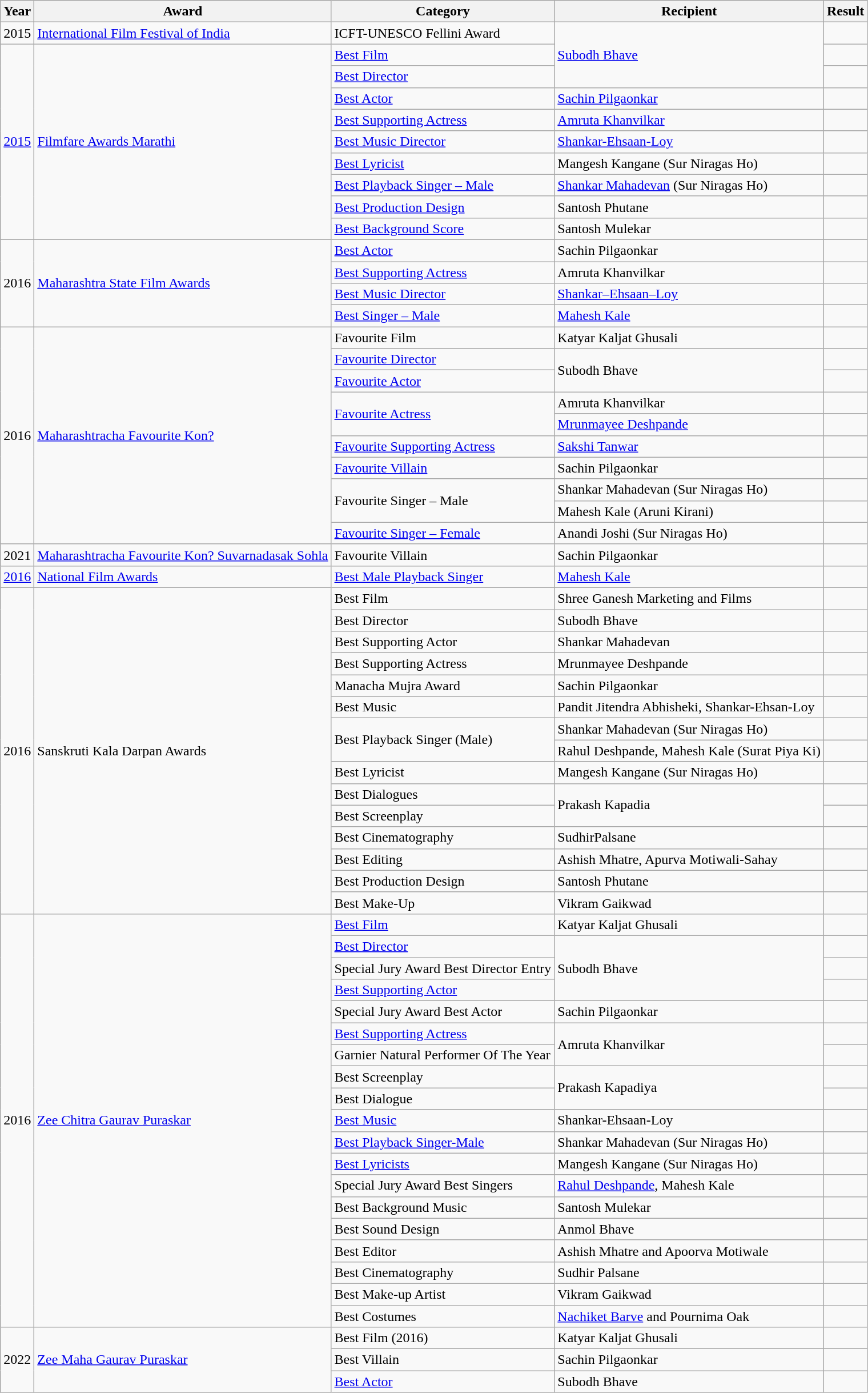<table class="wikitable sortable">
<tr>
<th>Year</th>
<th>Award</th>
<th>Category</th>
<th>Recipient</th>
<th>Result</th>
</tr>
<tr>
<td rowspan="1">2015</td>
<td><a href='#'>International Film Festival of India</a></td>
<td>ICFT-UNESCO Fellini Award</td>
<td rowspan="3"><a href='#'>Subodh Bhave</a></td>
<td></td>
</tr>
<tr>
<td rowspan="9"><a href='#'>2015</a></td>
<td rowspan="9"><a href='#'>Filmfare Awards Marathi</a></td>
<td><a href='#'>Best Film</a></td>
<td></td>
</tr>
<tr>
<td><a href='#'>Best Director</a></td>
<td></td>
</tr>
<tr>
<td><a href='#'>Best Actor</a></td>
<td><a href='#'>Sachin Pilgaonkar</a></td>
<td></td>
</tr>
<tr>
<td><a href='#'>Best Supporting Actress</a></td>
<td><a href='#'>Amruta Khanvilkar</a></td>
<td></td>
</tr>
<tr>
<td><a href='#'>Best Music Director</a></td>
<td><a href='#'>Shankar-Ehsaan-Loy</a></td>
<td></td>
</tr>
<tr>
<td><a href='#'>Best Lyricist</a></td>
<td>Mangesh Kangane (Sur Niragas Ho)</td>
<td></td>
</tr>
<tr>
<td><a href='#'>Best Playback Singer – Male</a></td>
<td><a href='#'>Shankar Mahadevan</a> (Sur Niragas Ho)</td>
<td></td>
</tr>
<tr>
<td><a href='#'>Best Production Design</a></td>
<td>Santosh Phutane</td>
<td></td>
</tr>
<tr>
<td><a href='#'>Best Background Score</a></td>
<td>Santosh Mulekar</td>
<td></td>
</tr>
<tr>
<td rowspan="4">2016</td>
<td rowspan="4"><a href='#'>Maharashtra State Film Awards</a></td>
<td><a href='#'>Best Actor</a></td>
<td>Sachin Pilgaonkar</td>
<td></td>
</tr>
<tr>
<td><a href='#'>Best Supporting Actress</a></td>
<td>Amruta Khanvilkar</td>
<td></td>
</tr>
<tr>
<td><a href='#'>Best Music Director</a></td>
<td><a href='#'>Shankar–Ehsaan–Loy</a></td>
<td></td>
</tr>
<tr>
<td><a href='#'>Best Singer – Male</a></td>
<td><a href='#'>Mahesh Kale</a></td>
<td></td>
</tr>
<tr>
<td rowspan="10">2016</td>
<td rowspan="10"><a href='#'>Maharashtracha Favourite Kon?</a></td>
<td>Favourite Film</td>
<td>Katyar Kaljat Ghusali</td>
<td></td>
</tr>
<tr>
<td><a href='#'>Favourite Director</a></td>
<td rowspan="2">Subodh Bhave</td>
<td></td>
</tr>
<tr>
<td><a href='#'>Favourite Actor</a></td>
<td></td>
</tr>
<tr>
<td rowspan="2"><a href='#'>Favourite Actress</a></td>
<td>Amruta Khanvilkar</td>
<td></td>
</tr>
<tr>
<td><a href='#'>Mrunmayee Deshpande</a></td>
<td></td>
</tr>
<tr>
<td><a href='#'>Favourite Supporting Actress</a></td>
<td><a href='#'>Sakshi Tanwar</a></td>
<td></td>
</tr>
<tr>
<td><a href='#'>Favourite Villain</a></td>
<td>Sachin Pilgaonkar</td>
<td></td>
</tr>
<tr>
<td rowspan="2">Favourite Singer – Male</td>
<td>Shankar Mahadevan (Sur Niragas Ho)</td>
<td></td>
</tr>
<tr>
<td>Mahesh Kale (Aruni Kirani)</td>
<td></td>
</tr>
<tr>
<td><a href='#'>Favourite Singer – Female</a></td>
<td>Anandi Joshi (Sur Niragas Ho)</td>
<td></td>
</tr>
<tr>
<td>2021</td>
<td><a href='#'>Maharashtracha Favourite Kon? Suvarnadasak Sohla</a></td>
<td>Favourite Villain</td>
<td>Sachin Pilgaonkar</td>
<td></td>
</tr>
<tr>
<td rowspan="1"><a href='#'>2016</a></td>
<td><a href='#'>National Film Awards</a></td>
<td><a href='#'>Best Male Playback Singer</a></td>
<td><a href='#'>Mahesh Kale</a></td>
<td></td>
</tr>
<tr>
<td rowspan="15">2016</td>
<td rowspan="15">Sanskruti Kala Darpan Awards</td>
<td>Best Film</td>
<td>Shree Ganesh Marketing and Films</td>
<td></td>
</tr>
<tr>
<td>Best Director</td>
<td>Subodh Bhave</td>
<td></td>
</tr>
<tr>
<td>Best Supporting Actor</td>
<td>Shankar Mahadevan</td>
<td></td>
</tr>
<tr>
<td>Best Supporting Actress</td>
<td>Mrunmayee Deshpande</td>
<td></td>
</tr>
<tr>
<td>Manacha Mujra Award</td>
<td>Sachin Pilgaonkar</td>
<td></td>
</tr>
<tr>
<td>Best Music</td>
<td>Pandit Jitendra Abhisheki, Shankar-Ehsan-Loy</td>
<td></td>
</tr>
<tr>
<td rowspan="2">Best Playback Singer (Male)</td>
<td>Shankar Mahadevan (Sur Niragas Ho)</td>
<td></td>
</tr>
<tr>
<td>Rahul Deshpande, Mahesh Kale (Surat Piya Ki)</td>
<td></td>
</tr>
<tr>
<td>Best Lyricist</td>
<td>Mangesh Kangane (Sur Niragas Ho)</td>
<td></td>
</tr>
<tr>
<td>Best Dialogues</td>
<td rowspan="2">Prakash Kapadia</td>
<td></td>
</tr>
<tr>
<td>Best Screenplay</td>
<td></td>
</tr>
<tr>
<td>Best Cinematography</td>
<td>SudhirPalsane</td>
<td></td>
</tr>
<tr>
<td>Best Editing</td>
<td>Ashish Mhatre, Apurva Motiwali-Sahay</td>
<td></td>
</tr>
<tr>
<td>Best Production Design</td>
<td>Santosh Phutane</td>
<td></td>
</tr>
<tr>
<td>Best Make-Up</td>
<td>Vikram Gaikwad</td>
<td></td>
</tr>
<tr>
<td rowspan="19">2016</td>
<td rowspan="19"><a href='#'>Zee Chitra Gaurav Puraskar</a></td>
<td><a href='#'>Best Film</a></td>
<td>Katyar Kaljat Ghusali</td>
<td></td>
</tr>
<tr>
<td><a href='#'>Best Director</a></td>
<td rowspan="3">Subodh Bhave</td>
<td></td>
</tr>
<tr>
<td>Special Jury Award Best Director Entry</td>
<td></td>
</tr>
<tr>
<td><a href='#'>Best Supporting Actor</a></td>
<td></td>
</tr>
<tr>
<td>Special Jury Award Best Actor</td>
<td>Sachin Pilgaonkar</td>
<td></td>
</tr>
<tr>
<td><a href='#'>Best Supporting Actress</a></td>
<td rowspan="2">Amruta Khanvilkar</td>
<td></td>
</tr>
<tr>
<td>Garnier Natural Performer Of The Year</td>
<td></td>
</tr>
<tr>
<td>Best Screenplay</td>
<td rowspan="2">Prakash Kapadiya</td>
<td></td>
</tr>
<tr>
<td>Best Dialogue</td>
<td></td>
</tr>
<tr>
<td><a href='#'>Best Music</a></td>
<td>Shankar-Ehsaan-Loy</td>
<td></td>
</tr>
<tr>
<td><a href='#'>Best Playback Singer-Male</a></td>
<td>Shankar Mahadevan (Sur Niragas Ho)</td>
<td></td>
</tr>
<tr>
<td><a href='#'>Best Lyricists</a></td>
<td>Mangesh Kangane (Sur Niragas Ho)</td>
<td></td>
</tr>
<tr>
<td>Special Jury Award Best Singers</td>
<td><a href='#'>Rahul Deshpande</a>, Mahesh Kale</td>
<td></td>
</tr>
<tr>
<td>Best Background Music</td>
<td>Santosh Mulekar</td>
<td></td>
</tr>
<tr>
<td>Best Sound Design</td>
<td>Anmol Bhave</td>
<td></td>
</tr>
<tr>
<td>Best Editor</td>
<td>Ashish Mhatre and Apoorva Motiwale</td>
<td></td>
</tr>
<tr>
<td>Best Cinematography</td>
<td>Sudhir Palsane</td>
<td></td>
</tr>
<tr>
<td>Best Make-up Artist</td>
<td>Vikram Gaikwad</td>
<td></td>
</tr>
<tr>
<td>Best Costumes</td>
<td><a href='#'>Nachiket Barve</a> and Pournima Oak</td>
<td></td>
</tr>
<tr>
<td rowspan="3">2022</td>
<td rowspan="3"><a href='#'>Zee Maha Gaurav Puraskar</a></td>
<td>Best Film (2016)</td>
<td>Katyar Kaljat Ghusali</td>
<td></td>
</tr>
<tr>
<td>Best Villain</td>
<td>Sachin Pilgaonkar</td>
<td></td>
</tr>
<tr>
<td><a href='#'>Best Actor</a></td>
<td>Subodh Bhave</td>
<td></td>
</tr>
</table>
